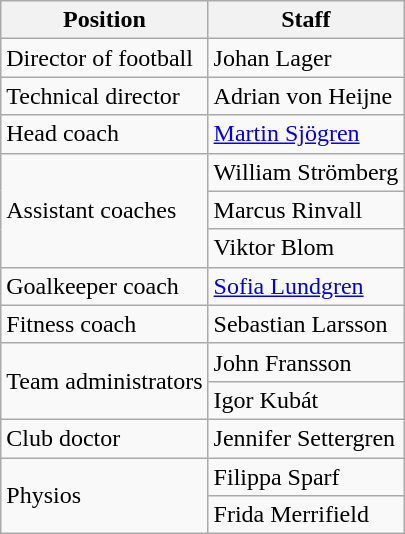<table class="wikitable">
<tr>
<th>Position</th>
<th>Staff</th>
</tr>
<tr>
<td>Director of football</td>
<td> Johan Lager</td>
</tr>
<tr>
<td>Technical director</td>
<td> Adrian von Heijne</td>
</tr>
<tr>
<td>Head coach</td>
<td> <a href='#'>Martin Sjögren</a></td>
</tr>
<tr>
<td rowspan="3">Assistant coaches</td>
<td> William Strömberg</td>
</tr>
<tr>
<td> Marcus Rinvall</td>
</tr>
<tr>
<td> Viktor Blom</td>
</tr>
<tr>
<td>Goalkeeper coach</td>
<td> <a href='#'>Sofia Lundgren</a></td>
</tr>
<tr>
<td>Fitness coach</td>
<td> Sebastian Larsson</td>
</tr>
<tr>
<td rowspan="2">Team administrators</td>
<td> John Fransson</td>
</tr>
<tr>
<td> Igor Kubát</td>
</tr>
<tr>
<td>Club doctor</td>
<td> Jennifer Settergren</td>
</tr>
<tr>
<td rowspan="2">Physios</td>
<td> Filippa Sparf</td>
</tr>
<tr>
<td> Frida Merrifield</td>
</tr>
</table>
